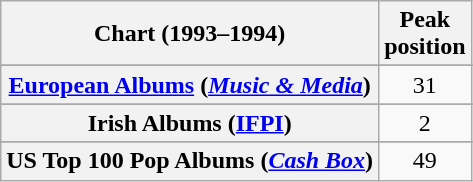<table class="wikitable sortable plainrowheaders" style="text-align:center">
<tr>
<th scope="col">Chart (1993–1994)</th>
<th scope="col">Peak<br>position</th>
</tr>
<tr>
</tr>
<tr>
</tr>
<tr>
</tr>
<tr>
<th scope="row"><a href='#'>European Albums</a> (<em><a href='#'>Music & Media</a></em>)</th>
<td>31</td>
</tr>
<tr>
</tr>
<tr>
<th scope="row">Irish Albums (<a href='#'>IFPI</a>)</th>
<td>2</td>
</tr>
<tr>
</tr>
<tr>
</tr>
<tr>
</tr>
<tr>
</tr>
<tr>
<th scope="row">US Top 100 Pop Albums (<em><a href='#'>Cash Box</a></em>)</th>
<td>49</td>
</tr>
</table>
